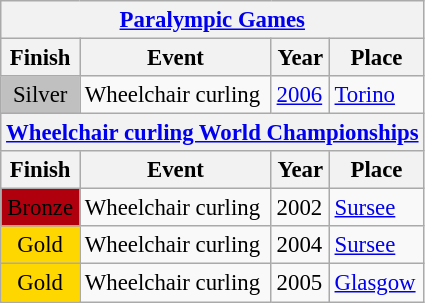<table class="wikitable" style="border-collapse: collapse; font-size: 95%;">
<tr>
<th colspan=4> <a href='#'>Paralympic Games</a></th>
</tr>
<tr>
<th>Finish</th>
<th>Event</th>
<th>Year</th>
<th>Place</th>
</tr>
<tr>
<td bgcolor="silver" align="center">Silver</td>
<td>Wheelchair curling</td>
<td><a href='#'>2006</a></td>
<td><a href='#'>Torino</a> </td>
</tr>
<tr>
<th colspan=4> <a href='#'>Wheelchair curling World Championships</a></th>
</tr>
<tr>
<th>Finish</th>
<th>Event</th>
<th>Year</th>
<th>Place</th>
</tr>
<tr>
<td bgcolor="bronze" align="center">Bronze</td>
<td>Wheelchair curling</td>
<td>2002</td>
<td><a href='#'>Sursee</a> </td>
</tr>
<tr>
<td bgcolor="gold" align="center">Gold</td>
<td>Wheelchair curling</td>
<td>2004</td>
<td><a href='#'>Sursee</a> </td>
</tr>
<tr>
<td bgcolor="gold" align="center">Gold</td>
<td>Wheelchair curling</td>
<td>2005</td>
<td><a href='#'>Glasgow</a> </td>
</tr>
</table>
